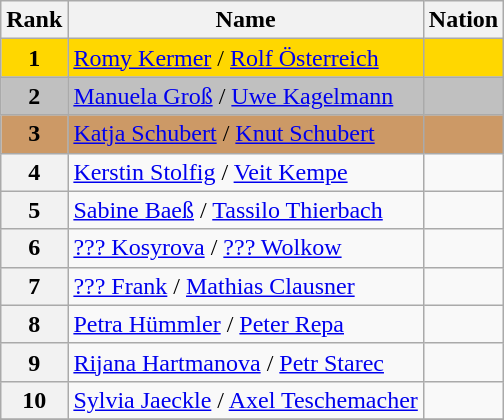<table class="wikitable">
<tr>
<th>Rank</th>
<th>Name</th>
<th>Nation</th>
</tr>
<tr bgcolor="gold">
<td align="center"><strong>1</strong></td>
<td><a href='#'>Romy Kermer</a> / <a href='#'>Rolf Österreich</a></td>
<td></td>
</tr>
<tr bgcolor="silver">
<td align="center"><strong>2</strong></td>
<td><a href='#'>Manuela Groß</a> / <a href='#'>Uwe Kagelmann</a></td>
<td></td>
</tr>
<tr bgcolor="cc9966">
<td align="center"><strong>3</strong></td>
<td><a href='#'>Katja Schubert</a> / <a href='#'>Knut Schubert</a></td>
<td></td>
</tr>
<tr>
<th>4</th>
<td><a href='#'>Kerstin Stolfig</a> / <a href='#'>Veit Kempe</a></td>
<td></td>
</tr>
<tr>
<th>5</th>
<td><a href='#'>Sabine Baeß</a> / <a href='#'>Tassilo Thierbach</a></td>
<td></td>
</tr>
<tr>
<th>6</th>
<td><a href='#'>??? Kosyrova</a> / <a href='#'>??? Wolkow</a></td>
<td></td>
</tr>
<tr>
<th>7</th>
<td><a href='#'>??? Frank</a> / <a href='#'>Mathias Clausner</a></td>
<td></td>
</tr>
<tr>
<th>8</th>
<td><a href='#'>Petra Hümmler</a> / <a href='#'>Peter Repa</a></td>
<td></td>
</tr>
<tr>
<th>9</th>
<td><a href='#'>Rijana Hartmanova</a> / <a href='#'>Petr Starec</a></td>
<td></td>
</tr>
<tr>
<th>10</th>
<td><a href='#'>Sylvia Jaeckle</a> / <a href='#'>Axel Teschemacher</a></td>
<td></td>
</tr>
<tr>
</tr>
</table>
